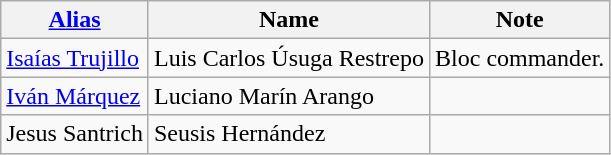<table class="wikitable">
<tr>
<th><a href='#'>Alias</a></th>
<th>Name</th>
<th>Note</th>
</tr>
<tr>
<td><a href='#'>Isaías Trujillo</a></td>
<td>Luis Carlos Úsuga Restrepo</td>
<td>Bloc commander.</td>
</tr>
<tr>
<td><a href='#'>Iván Márquez</a></td>
<td>Luciano Marín Arango</td>
<td></td>
</tr>
<tr>
<td>Jesus Santrich</td>
<td>Seusis Hernández</td>
</tr>
</table>
